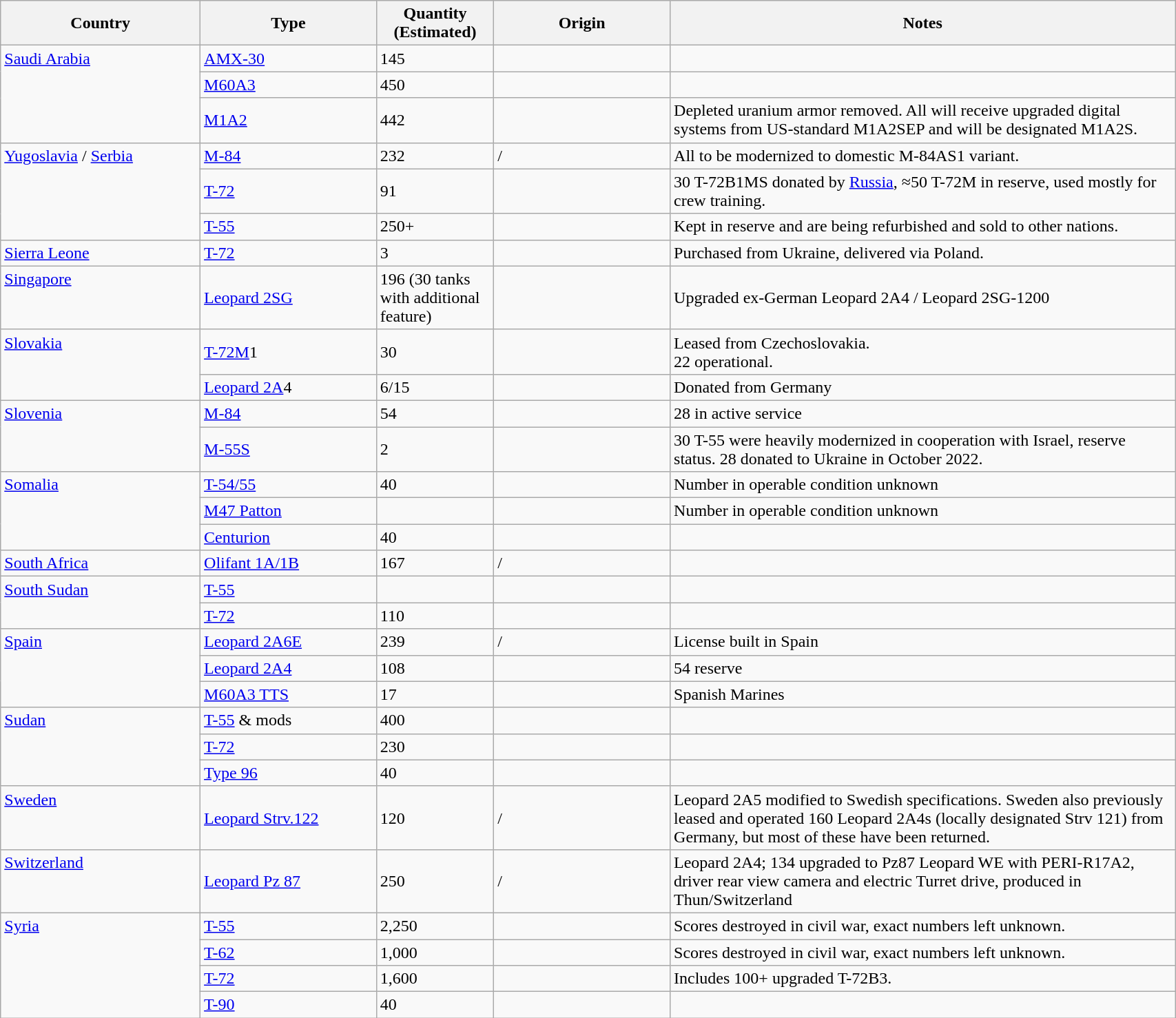<table class="wikitable" Width="90%">
<tr>
<th width="17%">Country</th>
<th width="15%">Type</th>
<th width="10%">Quantity (Estimated)</th>
<th width="15%">Origin</th>
<th>Notes</th>
</tr>
<tr>
<td rowspan="3" valign="top"><a href='#'>Saudi Arabia</a></td>
<td><a href='#'>AMX-30</a></td>
<td>145</td>
<td></td>
<td></td>
</tr>
<tr>
<td><a href='#'>M60A3</a></td>
<td>450</td>
<td></td>
<td></td>
</tr>
<tr>
<td><a href='#'>M1A2</a></td>
<td>442</td>
<td></td>
<td>Depleted uranium armor removed. All will receive upgraded digital systems from US-standard M1A2SEP and will be designated M1A2S.</td>
</tr>
<tr>
<td rowspan="3" valign="top"><a href='#'>Yugoslavia</a> / <a href='#'>Serbia</a></td>
<td><a href='#'>M-84</a></td>
<td>232</td>
<td> / <br></td>
<td>All to be modernized to domestic M-84AS1 variant.</td>
</tr>
<tr>
<td><a href='#'>T-72</a></td>
<td>91</td>
<td></td>
<td>30 T-72B1MS donated by <a href='#'>Russia</a>, ≈50 T-72M in reserve, used mostly for crew training.</td>
</tr>
<tr>
<td><a href='#'>T-55</a></td>
<td>250+</td>
<td></td>
<td>Kept in reserve and are being refurbished and sold to other nations.</td>
</tr>
<tr>
<td valign="top"><a href='#'>Sierra Leone</a></td>
<td><a href='#'>T-72</a></td>
<td>3</td>
<td></td>
<td>Purchased from Ukraine, delivered via Poland.</td>
</tr>
<tr>
<td rowspan="1" valign="top"><a href='#'>Singapore</a></td>
<td><a href='#'>Leopard 2SG</a></td>
<td>196 (30 tanks with additional feature)</td>
<td></td>
<td>Upgraded ex-German Leopard 2A4 / Leopard 2SG-1200</td>
</tr>
<tr>
<td rowspan="2" valign="top"><a href='#'>Slovakia</a></td>
<td><a href='#'>T-72M</a>1</td>
<td>30</td>
<td></td>
<td>Leased from Czechoslovakia.<br>22 operational.</td>
</tr>
<tr>
<td><a href='#'>Leopard 2A</a>4</td>
<td>6/15</td>
<td></td>
<td>Donated from Germany</td>
</tr>
<tr>
<td rowspan="2" valign="top"><a href='#'>Slovenia</a></td>
<td><a href='#'>M-84</a></td>
<td>54</td>
<td></td>
<td>28 in active service</td>
</tr>
<tr>
<td><a href='#'>M-55S</a></td>
<td>2</td>
<td></td>
<td>30 T-55 were heavily modernized in cooperation with Israel, reserve status. 28 donated to Ukraine in October 2022.</td>
</tr>
<tr>
<td rowspan="3" valign="top"><a href='#'>Somalia</a></td>
<td><a href='#'>T-54/55</a></td>
<td>40</td>
<td></td>
<td>Number in operable condition unknown</td>
</tr>
<tr>
<td><a href='#'>M47 Patton</a></td>
<td></td>
<td></td>
<td>Number in operable condition unknown</td>
</tr>
<tr>
<td><a href='#'>Centurion</a></td>
<td>40</td>
<td></td>
<td></td>
</tr>
<tr>
<td rowspan="1" valign="top"><a href='#'>South Africa</a></td>
<td><a href='#'>Olifant 1A/1B</a></td>
<td>167</td>
<td>/</td>
</tr>
<tr>
<td rowspan="2" valign="top"><a href='#'>South Sudan</a></td>
<td><a href='#'>T-55</a></td>
<td></td>
<td></td>
<td></td>
</tr>
<tr>
<td><a href='#'>T-72</a></td>
<td>110</td>
<td></td>
<td></td>
</tr>
<tr>
<td rowspan="3" valign="top"><a href='#'>Spain</a></td>
<td><a href='#'>Leopard 2A6E</a></td>
<td>239</td>
<td>/</td>
<td>License built in Spain</td>
</tr>
<tr>
<td><a href='#'>Leopard 2A4</a></td>
<td>108</td>
<td></td>
<td>54 reserve</td>
</tr>
<tr>
<td><a href='#'>M60A3 TTS</a></td>
<td>17</td>
<td></td>
<td>Spanish Marines</td>
</tr>
<tr>
<td rowspan="3" valign="top"><a href='#'>Sudan</a></td>
<td><a href='#'>T-55</a> & mods</td>
<td>400</td>
<td></td>
<td></td>
</tr>
<tr>
<td><a href='#'>T-72</a></td>
<td>230</td>
<td></td>
<td></td>
</tr>
<tr>
<td><a href='#'>Type 96</a></td>
<td>40</td>
<td></td>
<td></td>
</tr>
<tr>
<td rowspan="1" valign="top"><a href='#'>Sweden</a></td>
<td><a href='#'>Leopard Strv.122</a></td>
<td>120</td>
<td>/</td>
<td>Leopard 2A5 modified to Swedish specifications. Sweden also previously leased and operated 160 Leopard 2A4s (locally designated Strv 121) from Germany, but most of these have been returned.</td>
</tr>
<tr>
<td rowspan="1" valign="top"><a href='#'>Switzerland</a></td>
<td><a href='#'>Leopard Pz 87</a></td>
<td>250</td>
<td> /<br></td>
<td>Leopard 2A4; 134 upgraded to Pz87 Leopard WE with PERI-R17A2, driver rear view camera and electric Turret drive, produced in Thun/Switzerland</td>
</tr>
<tr>
<td rowspan="4" valign="top"><a href='#'>Syria</a></td>
<td><a href='#'>T-55</a></td>
<td>2,250</td>
<td></td>
<td>Scores destroyed in civil war, exact numbers left unknown.</td>
</tr>
<tr>
<td><a href='#'>T-62</a></td>
<td>1,000</td>
<td></td>
<td>Scores destroyed in civil war, exact numbers left unknown.</td>
</tr>
<tr>
<td><a href='#'>T-72</a></td>
<td>1,600</td>
<td></td>
<td>Includes 100+ upgraded T-72B3.</td>
</tr>
<tr>
<td><a href='#'>T-90</a></td>
<td>40</td>
<td></td>
<td></td>
</tr>
</table>
